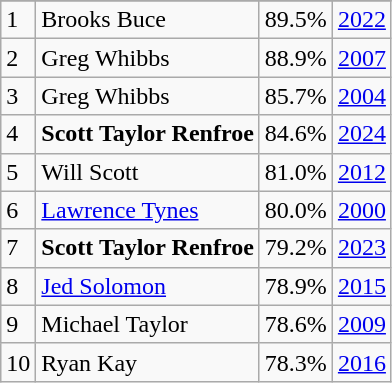<table class="wikitable">
<tr>
</tr>
<tr>
<td>1</td>
<td>Brooks Buce</td>
<td><abbr>89.5%</abbr></td>
<td><a href='#'>2022</a></td>
</tr>
<tr>
<td>2</td>
<td>Greg Whibbs</td>
<td><abbr>88.9%</abbr></td>
<td><a href='#'>2007</a></td>
</tr>
<tr>
<td>3</td>
<td>Greg Whibbs</td>
<td><abbr>85.7%</abbr></td>
<td><a href='#'>2004</a></td>
</tr>
<tr>
<td>4</td>
<td><strong>Scott Taylor Renfroe</strong></td>
<td><abbr>84.6%</abbr></td>
<td><a href='#'>2024</a></td>
</tr>
<tr>
<td>5</td>
<td>Will Scott</td>
<td><abbr>81.0%</abbr></td>
<td><a href='#'>2012</a></td>
</tr>
<tr>
<td>6</td>
<td><a href='#'>Lawrence Tynes</a></td>
<td><abbr>80.0%</abbr></td>
<td><a href='#'>2000</a></td>
</tr>
<tr>
<td>7</td>
<td><strong>Scott Taylor Renfroe</strong></td>
<td><abbr>79.2%</abbr></td>
<td><a href='#'>2023</a></td>
</tr>
<tr>
<td>8</td>
<td><a href='#'>Jed Solomon</a></td>
<td><abbr>78.9%</abbr></td>
<td><a href='#'>2015</a></td>
</tr>
<tr>
<td>9</td>
<td>Michael Taylor</td>
<td><abbr>78.6%</abbr></td>
<td><a href='#'>2009</a></td>
</tr>
<tr>
<td>10</td>
<td>Ryan Kay</td>
<td><abbr>78.3%</abbr></td>
<td><a href='#'>2016</a></td>
</tr>
</table>
